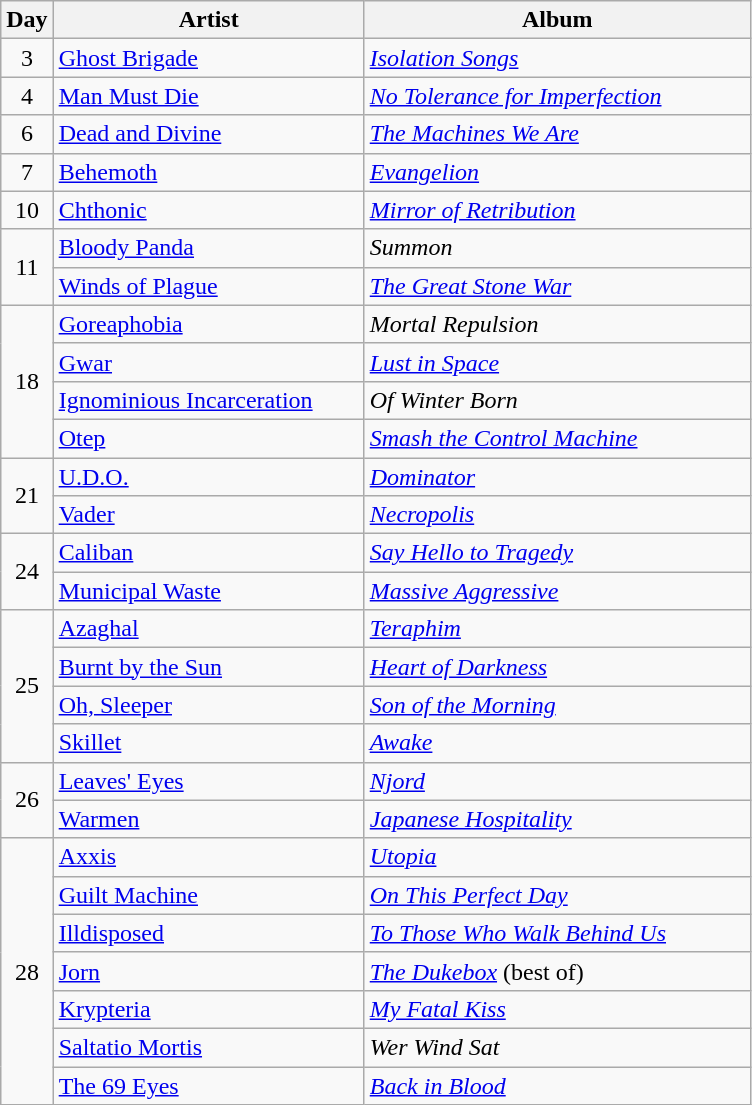<table class="wikitable">
<tr>
<th>Day</th>
<th style="width:200px;">Artist</th>
<th style="width:250px;">Album</th>
</tr>
<tr>
<td style="text-align:center;">3</td>
<td><a href='#'>Ghost Brigade</a></td>
<td><em><a href='#'>Isolation Songs</a></em></td>
</tr>
<tr>
<td style="text-align:center;">4</td>
<td><a href='#'>Man Must Die</a></td>
<td><em><a href='#'>No Tolerance for Imperfection</a></em></td>
</tr>
<tr>
<td style="text-align:center;">6</td>
<td><a href='#'>Dead and Divine</a></td>
<td><em><a href='#'>The Machines We Are</a></em></td>
</tr>
<tr>
<td style="text-align:center;">7</td>
<td><a href='#'>Behemoth</a></td>
<td><em><a href='#'>Evangelion</a></em></td>
</tr>
<tr>
<td style="text-align:center;">10</td>
<td><a href='#'>Chthonic</a></td>
<td><em><a href='#'>Mirror of Retribution</a></em></td>
</tr>
<tr>
<td style="text-align:center;" rowspan="2">11</td>
<td><a href='#'>Bloody Panda</a></td>
<td><em>Summon</em></td>
</tr>
<tr>
<td><a href='#'>Winds of Plague</a></td>
<td><em><a href='#'>The Great Stone War</a></em></td>
</tr>
<tr>
<td rowspan="4" style="text-align:center;">18</td>
<td><a href='#'>Goreaphobia</a></td>
<td><em>Mortal Repulsion</em></td>
</tr>
<tr>
<td><a href='#'>Gwar</a></td>
<td><em><a href='#'>Lust in Space</a></em></td>
</tr>
<tr>
<td><a href='#'>Ignominious Incarceration</a></td>
<td><em>Of Winter Born</em></td>
</tr>
<tr>
<td><a href='#'>Otep</a></td>
<td><em><a href='#'>Smash the Control Machine</a></em></td>
</tr>
<tr>
<td style="text-align:center;" rowspan="2">21</td>
<td><a href='#'>U.D.O.</a></td>
<td><em><a href='#'>Dominator</a></em></td>
</tr>
<tr>
<td><a href='#'>Vader</a></td>
<td><em><a href='#'>Necropolis</a></em></td>
</tr>
<tr>
<td style="text-align:center;" rowspan="2">24</td>
<td><a href='#'>Caliban</a></td>
<td><em><a href='#'>Say Hello to Tragedy</a></em></td>
</tr>
<tr>
<td><a href='#'>Municipal Waste</a></td>
<td><em><a href='#'>Massive Aggressive</a></em></td>
</tr>
<tr>
<td style="text-align:center;" rowspan="4">25</td>
<td><a href='#'>Azaghal</a></td>
<td><em><a href='#'>Teraphim</a></em></td>
</tr>
<tr>
<td><a href='#'>Burnt by the Sun</a></td>
<td><em><a href='#'>Heart of Darkness</a></em></td>
</tr>
<tr>
<td><a href='#'>Oh, Sleeper</a></td>
<td><em><a href='#'>Son of the Morning</a></em></td>
</tr>
<tr>
<td><a href='#'>Skillet</a></td>
<td><em><a href='#'>Awake</a></em></td>
</tr>
<tr>
<td style="text-align:center;" rowspan="2">26</td>
<td><a href='#'>Leaves' Eyes</a></td>
<td><em><a href='#'>Njord</a></em></td>
</tr>
<tr>
<td><a href='#'>Warmen</a></td>
<td><em><a href='#'>Japanese Hospitality</a></em></td>
</tr>
<tr>
<td style="text-align:center;" rowspan="7">28</td>
<td><a href='#'>Axxis</a></td>
<td><em><a href='#'>Utopia</a></em></td>
</tr>
<tr>
<td><a href='#'>Guilt Machine</a></td>
<td><em><a href='#'>On This Perfect Day</a></em></td>
</tr>
<tr>
<td><a href='#'>Illdisposed</a></td>
<td><em><a href='#'>To Those Who Walk Behind Us</a></em></td>
</tr>
<tr>
<td><a href='#'>Jorn</a></td>
<td><em><a href='#'>The Dukebox</a></em> (best of)</td>
</tr>
<tr>
<td><a href='#'>Krypteria</a></td>
<td><em><a href='#'>My Fatal Kiss</a></em></td>
</tr>
<tr>
<td><a href='#'>Saltatio Mortis</a></td>
<td><em>Wer Wind Sat</em></td>
</tr>
<tr>
<td><a href='#'>The 69 Eyes</a></td>
<td><em><a href='#'>Back in Blood</a></em></td>
</tr>
</table>
